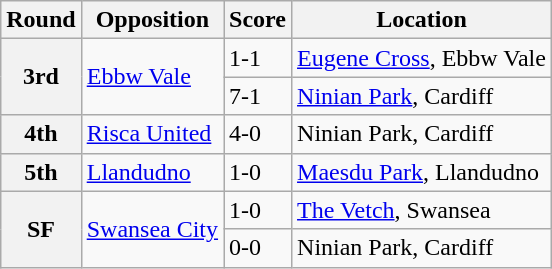<table class="wikitable">
<tr>
<th>Round</th>
<th>Opposition</th>
<th>Score</th>
<th>Location</th>
</tr>
<tr>
<th rowspan="2">3rd</th>
<td rowspan="2"><a href='#'>Ebbw Vale</a></td>
<td>1-1</td>
<td><a href='#'>Eugene Cross</a>, Ebbw Vale</td>
</tr>
<tr>
<td>7-1</td>
<td><a href='#'>Ninian Park</a>, Cardiff</td>
</tr>
<tr>
<th>4th</th>
<td><a href='#'>Risca United</a></td>
<td>4-0</td>
<td>Ninian Park, Cardiff</td>
</tr>
<tr>
<th>5th</th>
<td><a href='#'>Llandudno</a></td>
<td>1-0</td>
<td><a href='#'>Maesdu Park</a>, Llandudno</td>
</tr>
<tr>
<th rowspan="2">SF</th>
<td rowspan="2"><a href='#'>Swansea City</a></td>
<td>1-0</td>
<td><a href='#'>The Vetch</a>, Swansea</td>
</tr>
<tr>
<td>0-0</td>
<td>Ninian Park, Cardiff</td>
</tr>
</table>
